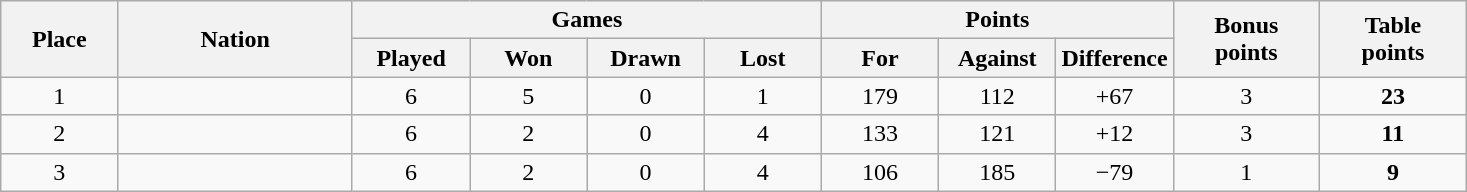<table class="wikitable" style="text-align:center">
<tr>
<th rowspan="2" style="width:8%">Place</th>
<th rowspan="2" style="width:16%">Nation</th>
<th colspan="4" style="width:32%">Games</th>
<th colspan="3" style="width:24%">Points</th>
<th rowspan="2" style="width:10%">Bonus<br>points</th>
<th rowspan="2" style="width:10%">Table<br>points</th>
</tr>
<tr>
<th style="width:8%">Played</th>
<th style="width:8%">Won</th>
<th style="width:8%">Drawn</th>
<th style="width:8%">Lost</th>
<th style="width:8%">For</th>
<th style="width:8%">Against</th>
<th style="width:8%">Difference</th>
</tr>
<tr>
<td>1</td>
<td align=left></td>
<td>6</td>
<td>5</td>
<td>0</td>
<td>1</td>
<td>179</td>
<td>112</td>
<td>+67</td>
<td>3</td>
<td><strong>23</strong></td>
</tr>
<tr>
<td>2</td>
<td align=left></td>
<td>6</td>
<td>2</td>
<td>0</td>
<td>4</td>
<td>133</td>
<td>121</td>
<td>+12</td>
<td>3</td>
<td><strong>11</strong></td>
</tr>
<tr>
<td>3</td>
<td align=left></td>
<td>6</td>
<td>2</td>
<td>0</td>
<td>4</td>
<td>106</td>
<td>185</td>
<td>−79</td>
<td>1</td>
<td><strong>9</strong></td>
</tr>
</table>
